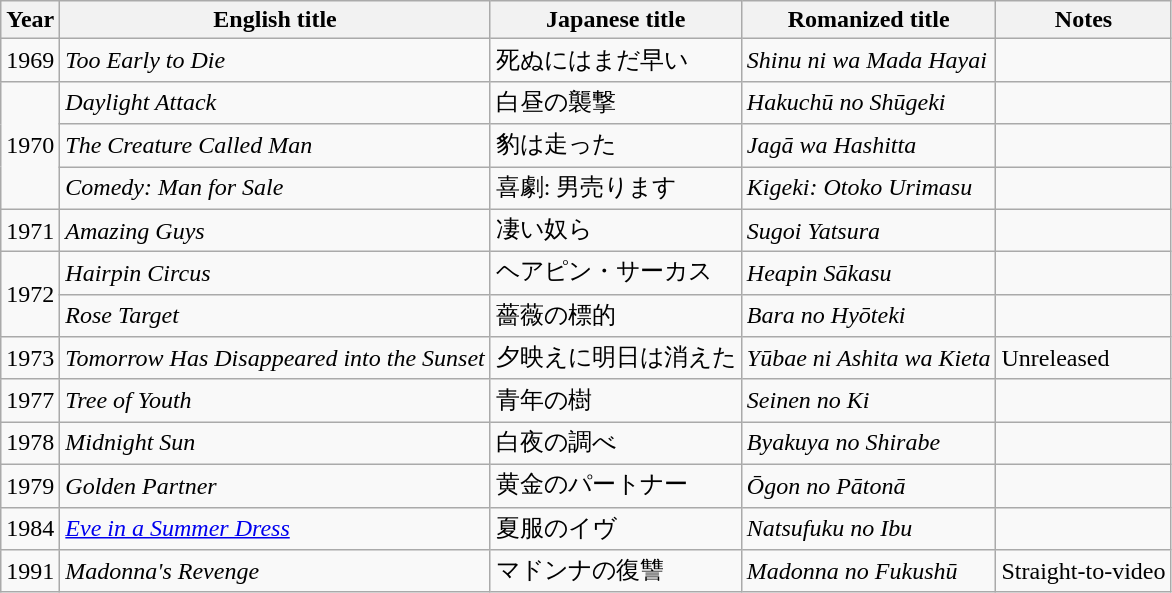<table class="wikitable">
<tr>
<th>Year</th>
<th>English title</th>
<th>Japanese title</th>
<th>Romanized title</th>
<th>Notes</th>
</tr>
<tr>
<td>1969</td>
<td><em>Too Early to Die</em></td>
<td>死ぬにはまだ早い</td>
<td><em>Shinu ni wa Mada Hayai</em></td>
<td></td>
</tr>
<tr>
<td rowspan="3">1970</td>
<td><em>Daylight Attack</em></td>
<td>白昼の襲撃</td>
<td><em>Hakuchū no Shūgeki</em></td>
<td></td>
</tr>
<tr>
<td><em>The Creature Called Man</em></td>
<td>豹は走った</td>
<td><em>Jagā wa Hashitta</em></td>
<td></td>
</tr>
<tr>
<td><em>Comedy: Man for Sale</em></td>
<td>喜劇: 男売ります</td>
<td><em>Kigeki: Otoko Urimasu</em></td>
<td></td>
</tr>
<tr>
<td>1971</td>
<td><em>Amazing Guys</em></td>
<td>凄い奴ら</td>
<td><em>Sugoi Yatsura</em></td>
<td></td>
</tr>
<tr>
<td rowspan="2">1972</td>
<td><em>Hairpin Circus</em></td>
<td>ヘアピン・サーカス</td>
<td><em>Heapin Sākasu</em></td>
<td></td>
</tr>
<tr>
<td><em>Rose Target</em></td>
<td>薔薇の標的</td>
<td><em>Bara no Hyōteki</em></td>
<td></td>
</tr>
<tr>
<td>1973</td>
<td><em>Tomorrow Has Disappeared into the Sunset</em></td>
<td>夕映えに明日は消えた</td>
<td><em>Yūbae ni Ashita wa Kieta</em></td>
<td>Unreleased</td>
</tr>
<tr>
<td>1977</td>
<td><em>Tree of Youth</em></td>
<td>青年の樹</td>
<td><em>Seinen no Ki</em></td>
<td></td>
</tr>
<tr>
<td>1978</td>
<td><em>Midnight Sun</em></td>
<td>白夜の調べ</td>
<td><em>Byakuya no Shirabe</em></td>
<td></td>
</tr>
<tr>
<td>1979</td>
<td><em>Golden Partner</em></td>
<td>黄金のパートナー</td>
<td><em>Ōgon no Pātonā</em></td>
<td></td>
</tr>
<tr>
<td>1984</td>
<td><em><a href='#'>Eve in a Summer Dress</a></em></td>
<td>夏服のイヴ</td>
<td><em>Natsufuku no Ibu</em></td>
<td></td>
</tr>
<tr>
<td>1991</td>
<td><em>Madonna's Revenge</em></td>
<td>マドンナの復讐</td>
<td><em>Madonna no Fukushū</em></td>
<td>Straight-to-video</td>
</tr>
</table>
